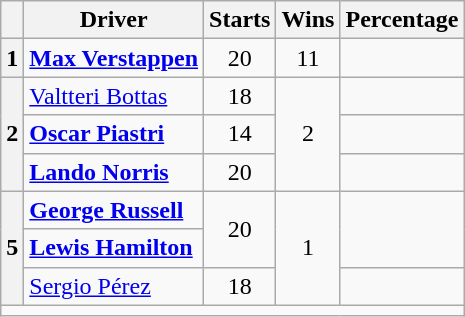<table class="wikitable" style="text-align:center">
<tr>
<th></th>
<th>Driver</th>
<th>Starts</th>
<th>Wins</th>
<th>Percentage</th>
</tr>
<tr>
<th>1</th>
<td align=left> <strong><a href='#'>Max Verstappen</a></strong></td>
<td>20</td>
<td>11</td>
<td></td>
</tr>
<tr>
<th rowspan=3>2</th>
<td align=left> <a href='#'>Valtteri Bottas</a></td>
<td>18</td>
<td rowspan=3>2</td>
<td></td>
</tr>
<tr>
<td align=left> <strong><a href='#'>Oscar Piastri</a></strong></td>
<td>14</td>
<td></td>
</tr>
<tr>
<td align=left> <strong><a href='#'>Lando Norris</a></strong></td>
<td>20</td>
<td></td>
</tr>
<tr>
<th rowspan="3">5</th>
<td align=left> <strong><a href='#'>George Russell</a></strong></td>
<td rowspan="2">20</td>
<td rowspan="3">1</td>
<td rowspan="2"></td>
</tr>
<tr>
<td align=left> <strong><a href='#'>Lewis Hamilton</a></strong></td>
</tr>
<tr>
<td align=left> <a href='#'>Sergio Pérez</a></td>
<td>18</td>
<td></td>
</tr>
<tr>
<td colspan=5></td>
</tr>
</table>
